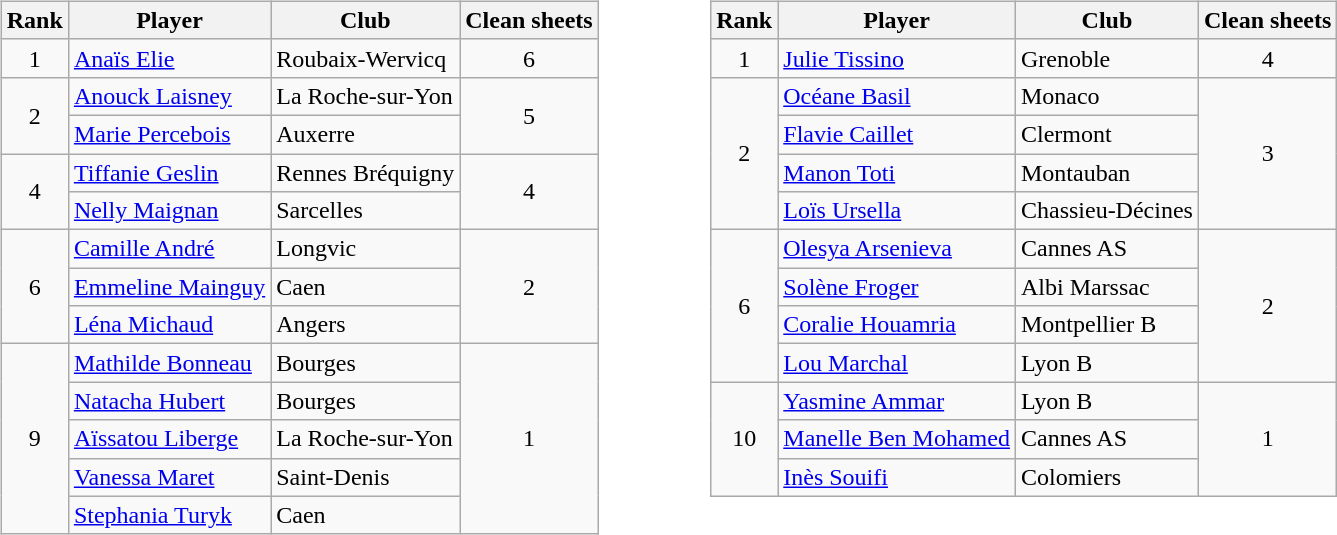<table>
<tr>
<td valign=top><br><table class="wikitable" style="text-align:center">
<tr>
<th>Rank</th>
<th>Player</th>
<th>Club</th>
<th>Clean sheets</th>
</tr>
<tr>
<td>1</td>
<td align="left"> <a href='#'>Anaïs Elie</a></td>
<td align="left">Roubaix-Wervicq</td>
<td>6</td>
</tr>
<tr>
<td rowspan=2>2</td>
<td align="left"> <a href='#'>Anouck Laisney</a></td>
<td align="left">La Roche-sur-Yon</td>
<td rowspan=2>5</td>
</tr>
<tr>
<td align="left"> <a href='#'>Marie Percebois</a></td>
<td align="left">Auxerre</td>
</tr>
<tr>
<td rowspan=2>4</td>
<td align="left"> <a href='#'>Tiffanie Geslin</a></td>
<td align="left">Rennes Bréquigny</td>
<td rowspan=2>4</td>
</tr>
<tr>
<td align="left"> <a href='#'>Nelly Maignan</a></td>
<td align="left">Sarcelles</td>
</tr>
<tr>
<td rowspan=3>6</td>
<td align="left"> <a href='#'>Camille André</a></td>
<td align="left">Longvic</td>
<td rowspan=3>2</td>
</tr>
<tr>
<td align="left"> <a href='#'>Emmeline Mainguy</a></td>
<td align="left">Caen</td>
</tr>
<tr>
<td align="left"> <a href='#'>Léna Michaud</a></td>
<td align="left">Angers</td>
</tr>
<tr>
<td rowspan=5>9</td>
<td align="left"> <a href='#'>Mathilde Bonneau</a></td>
<td align="left">Bourges</td>
<td rowspan=5>1</td>
</tr>
<tr>
<td align="left"> <a href='#'>Natacha Hubert</a></td>
<td align="left">Bourges</td>
</tr>
<tr>
<td align="left"> <a href='#'>Aïssatou Liberge</a></td>
<td align="left">La Roche-sur-Yon</td>
</tr>
<tr>
<td align="left"> <a href='#'>Vanessa Maret</a></td>
<td align="left">Saint-Denis</td>
</tr>
<tr>
<td align="left"> <a href='#'>Stephania Turyk</a></td>
<td align="left">Caen</td>
</tr>
</table>
</td>
<td width=50px></td>
<td valign=top><br><table class="wikitable" style="text-align:center">
<tr>
<th>Rank</th>
<th>Player</th>
<th>Club</th>
<th>Clean sheets</th>
</tr>
<tr>
<td>1</td>
<td align="left"> <a href='#'>Julie Tissino</a></td>
<td align="left">Grenoble</td>
<td>4</td>
</tr>
<tr>
<td rowspan=4>2</td>
<td align="left"> <a href='#'>Océane Basil</a></td>
<td align="left">Monaco</td>
<td rowspan=4>3</td>
</tr>
<tr>
<td align="left"> <a href='#'>Flavie Caillet</a></td>
<td align="left">Clermont</td>
</tr>
<tr>
<td align="left"> <a href='#'>Manon Toti</a></td>
<td align="left">Montauban</td>
</tr>
<tr>
<td align="left"> <a href='#'>Loïs Ursella</a></td>
<td align="left">Chassieu-Décines</td>
</tr>
<tr>
<td rowspan=4>6</td>
<td align="left"> <a href='#'>Olesya Arsenieva</a></td>
<td align="left">Cannes AS</td>
<td rowspan=4>2</td>
</tr>
<tr>
<td align="left"> <a href='#'>Solène Froger</a></td>
<td align="left">Albi Marssac</td>
</tr>
<tr>
<td align="left"> <a href='#'>Coralie Houamria</a></td>
<td align="left">Montpellier B</td>
</tr>
<tr>
<td align="left"> <a href='#'>Lou Marchal</a></td>
<td align="left">Lyon B</td>
</tr>
<tr>
<td rowspan=4>10</td>
<td align="left"> <a href='#'>Yasmine Ammar</a></td>
<td align="left">Lyon B</td>
<td rowspan=4>1</td>
</tr>
<tr>
<td align="left"> <a href='#'>Manelle Ben Mohamed</a></td>
<td align="left">Cannes AS</td>
</tr>
<tr>
<td align="left"> <a href='#'>Inès Souifi</a></td>
<td align="left">Colomiers</td>
</tr>
</table>
</td>
</tr>
</table>
